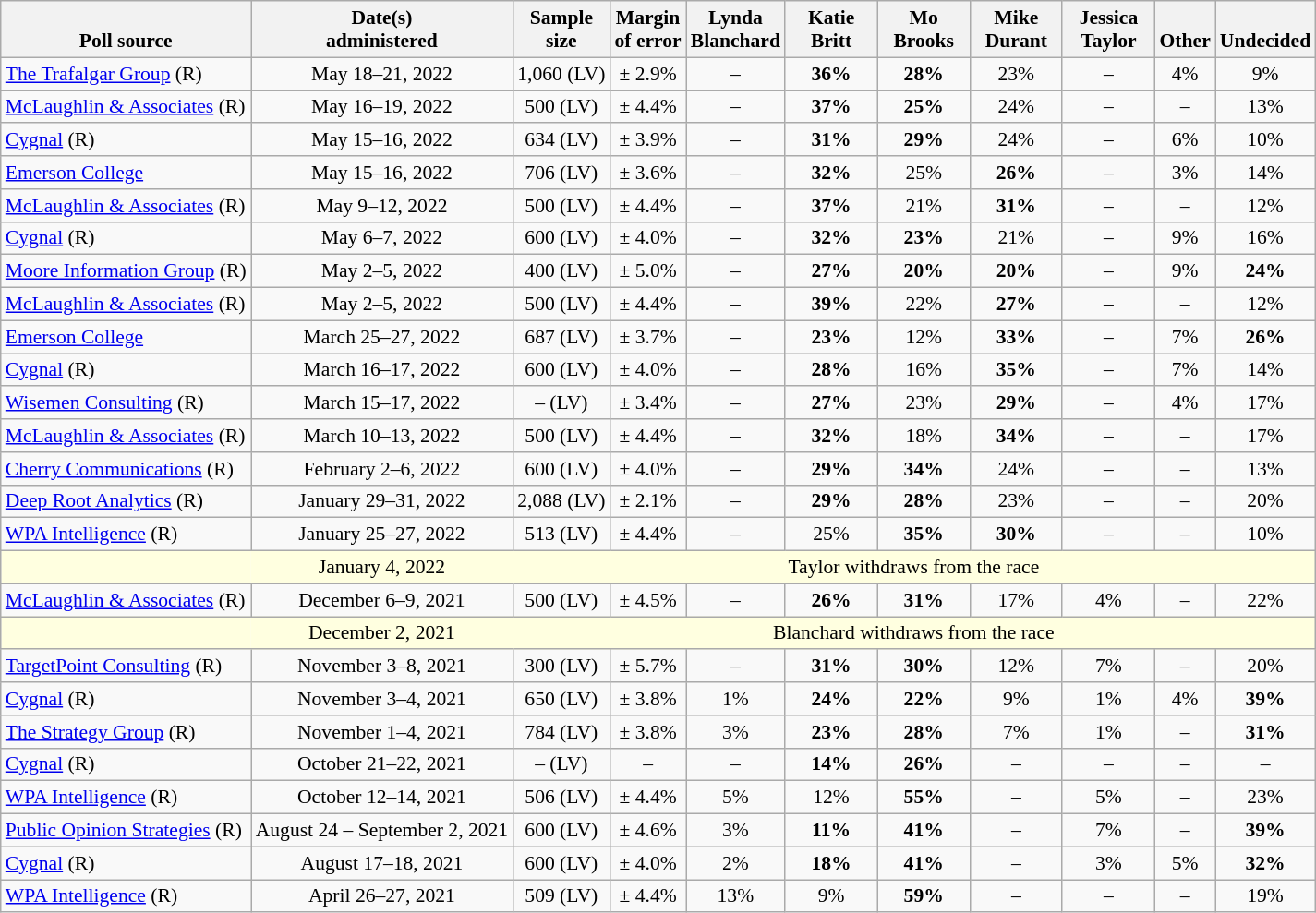<table class="wikitable" style="font-size:90%;text-align:center;">
<tr valign="bottom">
<th>Poll source</th>
<th>Date(s)<br>administered</th>
<th>Sample<br>size</th>
<th>Margin<br>of error</th>
<th style="width:60px;">Lynda<br>Blanchard</th>
<th style="width:60px;">Katie<br>Britt</th>
<th style="width:60px;">Mo<br>Brooks</th>
<th style="width:60px;">Mike<br>Durant</th>
<th style="width:60px;">Jessica<br>Taylor</th>
<th>Other</th>
<th>Undecided</th>
</tr>
<tr>
<td style="text-align:left;"><a href='#'>The Trafalgar Group</a> (R)</td>
<td>May 18–21, 2022</td>
<td>1,060 (LV)</td>
<td>± 2.9%</td>
<td>–</td>
<td><strong>36%</strong></td>
<td><strong>28%</strong></td>
<td>23%</td>
<td>–</td>
<td>4%</td>
<td>9%</td>
</tr>
<tr>
<td style="text-align:left;"><a href='#'>McLaughlin & Associates</a> (R)</td>
<td>May 16–19, 2022</td>
<td>500 (LV)</td>
<td>± 4.4%</td>
<td>–</td>
<td><strong>37%</strong></td>
<td><strong>25%</strong></td>
<td>24%</td>
<td>–</td>
<td>–</td>
<td>13%</td>
</tr>
<tr>
<td style="text-align:left;"><a href='#'>Cygnal</a> (R)</td>
<td>May 15–16, 2022</td>
<td>634 (LV)</td>
<td>± 3.9%</td>
<td>–</td>
<td><strong>31%</strong></td>
<td><strong>29%</strong></td>
<td>24%</td>
<td>–</td>
<td>6%</td>
<td>10%</td>
</tr>
<tr>
<td style="text-align:left;"><a href='#'>Emerson College</a></td>
<td>May 15–16, 2022</td>
<td>706 (LV)</td>
<td>± 3.6%</td>
<td>–</td>
<td><strong>32%</strong></td>
<td>25%</td>
<td><strong>26%</strong></td>
<td>–</td>
<td>3%</td>
<td>14%</td>
</tr>
<tr>
<td style="text-align:left;"><a href='#'>McLaughlin & Associates</a> (R)</td>
<td>May 9–12, 2022</td>
<td>500 (LV)</td>
<td>± 4.4%</td>
<td>–</td>
<td><strong>37%</strong></td>
<td>21%</td>
<td><strong>31%</strong></td>
<td>–</td>
<td>–</td>
<td>12%</td>
</tr>
<tr>
<td style="text-align:left;"><a href='#'>Cygnal</a> (R)</td>
<td>May 6–7, 2022</td>
<td>600 (LV)</td>
<td>± 4.0%</td>
<td>–</td>
<td><strong>32%</strong></td>
<td><strong>23%</strong></td>
<td>21%</td>
<td>–</td>
<td>9%</td>
<td>16%</td>
</tr>
<tr>
<td style="text-align:left;"><a href='#'>Moore Information Group</a> (R)</td>
<td>May 2–5, 2022</td>
<td>400 (LV)</td>
<td>± 5.0%</td>
<td>–</td>
<td><strong>27%</strong></td>
<td><strong>20%</strong></td>
<td><strong>20%</strong></td>
<td>–</td>
<td>9%</td>
<td><strong>24%</strong></td>
</tr>
<tr>
<td style="text-align:left;"><a href='#'>McLaughlin & Associates</a> (R)</td>
<td>May 2–5, 2022</td>
<td>500 (LV)</td>
<td>± 4.4%</td>
<td>–</td>
<td><strong>39%</strong></td>
<td>22%</td>
<td><strong>27%</strong></td>
<td>–</td>
<td>–</td>
<td>12%</td>
</tr>
<tr>
<td style="text-align:left;"><a href='#'>Emerson College</a></td>
<td>March 25–27, 2022</td>
<td>687 (LV)</td>
<td>± 3.7%</td>
<td>–</td>
<td><strong>23%</strong></td>
<td>12%</td>
<td><strong>33%</strong></td>
<td>–</td>
<td>7%</td>
<td><strong>26%</strong></td>
</tr>
<tr>
<td style="text-align:left;"><a href='#'>Cygnal</a> (R)</td>
<td>March 16–17, 2022</td>
<td>600 (LV)</td>
<td>± 4.0%</td>
<td>–</td>
<td><strong>28%</strong></td>
<td>16%</td>
<td><strong>35%</strong></td>
<td>–</td>
<td>7%</td>
<td>14%</td>
</tr>
<tr>
<td style="text-align:left;"><a href='#'>Wisemen Consulting</a> (R)</td>
<td>March 15–17, 2022</td>
<td>– (LV)</td>
<td>± 3.4%</td>
<td>–</td>
<td><strong>27%</strong></td>
<td>23%</td>
<td><strong>29%</strong></td>
<td>–</td>
<td>4%</td>
<td>17%</td>
</tr>
<tr>
<td style="text-align:left;"><a href='#'>McLaughlin & Associates</a> (R)</td>
<td>March 10–13, 2022</td>
<td>500 (LV)</td>
<td>± 4.4%</td>
<td>–</td>
<td><strong>32%</strong></td>
<td>18%</td>
<td><strong>34%</strong></td>
<td>–</td>
<td>–</td>
<td>17%</td>
</tr>
<tr>
<td style="text-align:left;"><a href='#'>Cherry Communications</a> (R)</td>
<td>February 2–6, 2022</td>
<td>600 (LV)</td>
<td>± 4.0%</td>
<td>–</td>
<td><strong>29%</strong></td>
<td><strong>34%</strong></td>
<td>24%</td>
<td>–</td>
<td>–</td>
<td>13%</td>
</tr>
<tr>
<td style="text-align:left;"><a href='#'>Deep Root Analytics</a> (R)</td>
<td>January 29–31, 2022</td>
<td>2,088 (LV)</td>
<td>± 2.1%</td>
<td>–</td>
<td><strong>29%</strong></td>
<td><strong>28%</strong></td>
<td>23%</td>
<td>–</td>
<td>–</td>
<td>20%</td>
</tr>
<tr>
<td style="text-align:left;"><a href='#'>WPA Intelligence</a> (R)</td>
<td>January 25–27, 2022</td>
<td>513 (LV)</td>
<td>± 4.4%</td>
<td>–</td>
<td>25%</td>
<td><strong>35%</strong></td>
<td><strong>30%</strong></td>
<td>–</td>
<td>–</td>
<td>10%</td>
</tr>
<tr>
<td style="border-right-style:hidden; background:lightyellow;"></td>
<td style="border-right-style:hidden; background:lightyellow;">January 4, 2022</td>
<td colspan="17" style="background:lightyellow;">Taylor withdraws from the race</td>
</tr>
<tr>
<td style="text-align:left;"><a href='#'>McLaughlin & Associates</a> (R)</td>
<td>December 6–9, 2021</td>
<td>500 (LV)</td>
<td>± 4.5%</td>
<td>–</td>
<td><strong>26%</strong></td>
<td><strong>31%</strong></td>
<td>17%</td>
<td>4%</td>
<td>–</td>
<td>22%</td>
</tr>
<tr>
<td style="border-right-style:hidden; background:lightyellow;"></td>
<td style="border-right-style:hidden; background:lightyellow;">December 2, 2021</td>
<td colspan="17" style="background:lightyellow;">Blanchard withdraws from the race</td>
</tr>
<tr>
<td style="text-align:left;"><a href='#'>TargetPoint Consulting</a> (R)</td>
<td>November 3–8, 2021</td>
<td>300 (LV)</td>
<td>± 5.7%</td>
<td>–</td>
<td><strong>31%</strong></td>
<td><strong>30%</strong></td>
<td>12%</td>
<td>7%</td>
<td>–</td>
<td>20%</td>
</tr>
<tr>
<td style="text-align:left;"><a href='#'>Cygnal</a> (R)</td>
<td>November 3–4, 2021</td>
<td>650 (LV)</td>
<td>± 3.8%</td>
<td>1%</td>
<td><strong>24%</strong></td>
<td><strong>22%</strong></td>
<td>9%</td>
<td>1%</td>
<td>4%</td>
<td><strong>39%</strong></td>
</tr>
<tr>
<td style="text-align:left;"><a href='#'>The Strategy Group</a> (R)</td>
<td>November 1–4, 2021</td>
<td>784 (LV)</td>
<td>± 3.8%</td>
<td>3%</td>
<td><strong>23%</strong></td>
<td><strong>28%</strong></td>
<td>7%</td>
<td>1%</td>
<td>–</td>
<td><strong>31%</strong></td>
</tr>
<tr>
<td style="text-align:left;"><a href='#'>Cygnal</a> (R)</td>
<td>October 21–22, 2021</td>
<td>– (LV)</td>
<td>–</td>
<td>–</td>
<td><strong>14%</strong></td>
<td><strong>26%</strong></td>
<td>–</td>
<td>–</td>
<td>–</td>
<td>–</td>
</tr>
<tr>
<td style="text-align:left;"><a href='#'>WPA Intelligence</a> (R)</td>
<td>October 12–14, 2021</td>
<td>506 (LV)</td>
<td>± 4.4%</td>
<td>5%</td>
<td>12%</td>
<td><strong>55%</strong></td>
<td>–</td>
<td>5%</td>
<td>–</td>
<td>23%</td>
</tr>
<tr>
<td style="text-align:left;"><a href='#'>Public Opinion Strategies</a> (R)</td>
<td>August 24 – September 2, 2021</td>
<td>600 (LV)</td>
<td>± 4.6%</td>
<td>3%</td>
<td><strong>11%</strong></td>
<td><strong>41%</strong></td>
<td>–</td>
<td>7%</td>
<td>–</td>
<td><strong>39%</strong></td>
</tr>
<tr>
<td style="text-align:left;"><a href='#'>Cygnal</a> (R)</td>
<td>August 17–18, 2021</td>
<td>600 (LV)</td>
<td>± 4.0%</td>
<td>2%</td>
<td><strong>18%</strong></td>
<td><strong>41%</strong></td>
<td>–</td>
<td>3%</td>
<td>5%</td>
<td><strong>32%</strong></td>
</tr>
<tr>
<td style="text-align:left;"><a href='#'>WPA Intelligence</a> (R)</td>
<td>April 26–27, 2021</td>
<td>509 (LV)</td>
<td>± 4.4%</td>
<td>13%</td>
<td>9%</td>
<td><strong>59%</strong></td>
<td>–</td>
<td>–</td>
<td>–</td>
<td>19%</td>
</tr>
</table>
